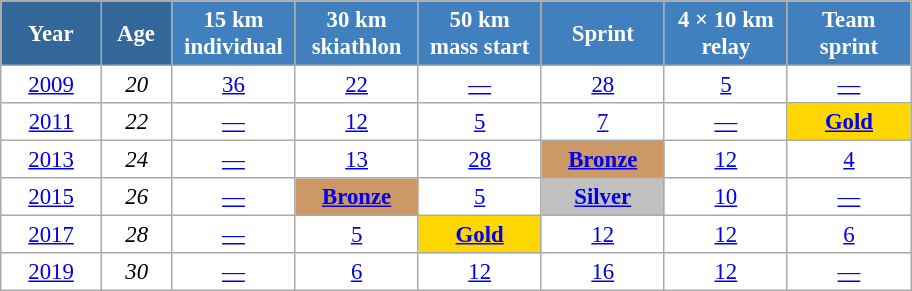<table class="wikitable" style="font-size:95%; text-align:center; border:grey solid 1px; border-collapse:collapse; background:#ffffff;">
<tr>
<th style="background-color:#369; color:white; width:60px;"> Year </th>
<th style="background-color:#369; color:white; width:40px;"> Age </th>
<th style="background-color:#4180be; color:white; width:75px;"> 15 km <br> individual </th>
<th style="background-color:#4180be; color:white; width:75px;"> 30 km <br> skiathlon </th>
<th style="background-color:#4180be; color:white; width:75px;"> 50 km <br> mass start </th>
<th style="background-color:#4180be; color:white; width:75px;"> Sprint </th>
<th style="background-color:#4180be; color:white; width:75px;"> 4 × 10 km <br> relay </th>
<th style="background-color:#4180be; color:white; width:75px;"> Team <br> sprint </th>
</tr>
<tr>
<td><a href='#'>2009</a></td>
<td><em>20</em></td>
<td><a href='#'>36</a></td>
<td><a href='#'>22</a></td>
<td><a href='#'>—</a></td>
<td><a href='#'>28</a></td>
<td><a href='#'>5</a></td>
<td><a href='#'>—</a></td>
</tr>
<tr>
<td><a href='#'>2011</a></td>
<td><em>22</em></td>
<td><a href='#'>—</a></td>
<td><a href='#'>12</a></td>
<td><a href='#'>5</a></td>
<td><a href='#'>7</a></td>
<td><a href='#'>—</a></td>
<td bgcolor=gold><a href='#'><strong>Gold</strong></a></td>
</tr>
<tr>
<td><a href='#'>2013</a></td>
<td><em>24</em></td>
<td><a href='#'>—</a></td>
<td><a href='#'>13</a></td>
<td><a href='#'>28</a></td>
<td bgcolor=cc9966><a href='#'><strong>Bronze</strong></a></td>
<td><a href='#'>12</a></td>
<td><a href='#'>4</a></td>
</tr>
<tr>
<td><a href='#'>2015</a></td>
<td><em>26</em></td>
<td><a href='#'>—</a></td>
<td bgcolor=cc9966><a href='#'><strong>Bronze</strong></a></td>
<td><a href='#'>5</a></td>
<td bgcolor=silver><a href='#'><strong>Silver</strong></a></td>
<td><a href='#'>10</a></td>
<td><a href='#'>—</a></td>
</tr>
<tr>
<td><a href='#'>2017</a></td>
<td><em>28</em></td>
<td><a href='#'>—</a></td>
<td><a href='#'>5</a></td>
<td bgcolor=gold><a href='#'><strong>Gold</strong></a></td>
<td><a href='#'>12</a></td>
<td><a href='#'>12</a></td>
<td><a href='#'>6</a></td>
</tr>
<tr>
<td><a href='#'>2019</a></td>
<td><em>30</em></td>
<td><a href='#'>—</a></td>
<td><a href='#'>6</a></td>
<td><a href='#'>12</a></td>
<td><a href='#'>16</a></td>
<td><a href='#'>12</a></td>
<td><a href='#'>—</a></td>
</tr>
</table>
